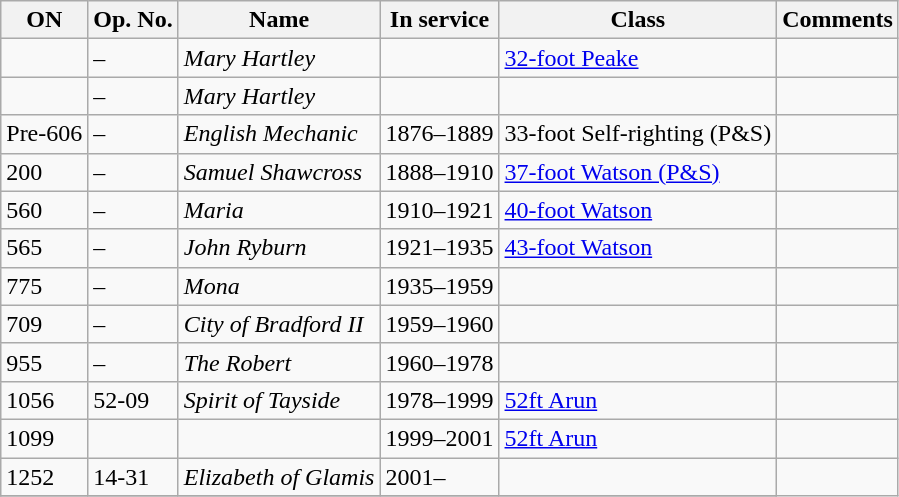<table class="wikitable">
<tr>
<th>ON</th>
<th>Op. No.</th>
<th>Name</th>
<th>In service</th>
<th>Class</th>
<th>Comments</th>
</tr>
<tr>
<td></td>
<td>–</td>
<td><em>Mary Hartley</em></td>
<td></td>
<td><a href='#'>32-foot Peake</a></td>
<td></td>
</tr>
<tr>
<td></td>
<td>–</td>
<td><em>Mary Hartley</em></td>
<td></td>
<td></td>
<td></td>
</tr>
<tr>
<td>Pre-606</td>
<td>–</td>
<td><em>English Mechanic</em></td>
<td>1876–1889</td>
<td>33-foot Self-righting (P&S)</td>
<td></td>
</tr>
<tr>
<td>200</td>
<td>–</td>
<td><em>Samuel Shawcross</em></td>
<td>1888–1910</td>
<td><a href='#'>37-foot Watson (P&S)</a></td>
<td></td>
</tr>
<tr>
<td>560</td>
<td>–</td>
<td><em>Maria</em></td>
<td>1910–1921</td>
<td><a href='#'>40-foot Watson</a></td>
<td></td>
</tr>
<tr>
<td>565</td>
<td>–</td>
<td><em>John Ryburn</em></td>
<td>1921–1935</td>
<td><a href='#'>43-foot Watson</a></td>
<td></td>
</tr>
<tr>
<td>775</td>
<td>–</td>
<td><em>Mona</em></td>
<td>1935–1959</td>
<td></td>
<td></td>
</tr>
<tr>
<td>709</td>
<td>–</td>
<td><em>City of Bradford II</em></td>
<td>1959–1960</td>
<td></td>
<td></td>
</tr>
<tr>
<td>955</td>
<td>–</td>
<td><em>The Robert</em></td>
<td>1960–1978</td>
<td></td>
<td></td>
</tr>
<tr>
<td>1056</td>
<td>52-09</td>
<td><em>Spirit of Tayside</em></td>
<td>1978–1999</td>
<td><a href='#'>52ft Arun</a></td>
<td></td>
</tr>
<tr>
<td>1099</td>
<td></td>
<td></td>
<td>1999–2001</td>
<td><a href='#'>52ft Arun</a></td>
<td></td>
</tr>
<tr>
<td>1252</td>
<td>14-31</td>
<td><em>Elizabeth of Glamis</em></td>
<td>2001–</td>
<td></td>
</tr>
<tr>
</tr>
</table>
